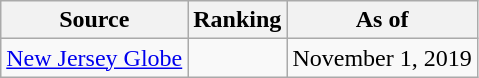<table class="wikitable" style="text-align:center">
<tr>
<th>Source</th>
<th>Ranking</th>
<th>As of</th>
</tr>
<tr>
<td align=left><a href='#'>New Jersey Globe</a></td>
<td></td>
<td>November 1, 2019</td>
</tr>
</table>
